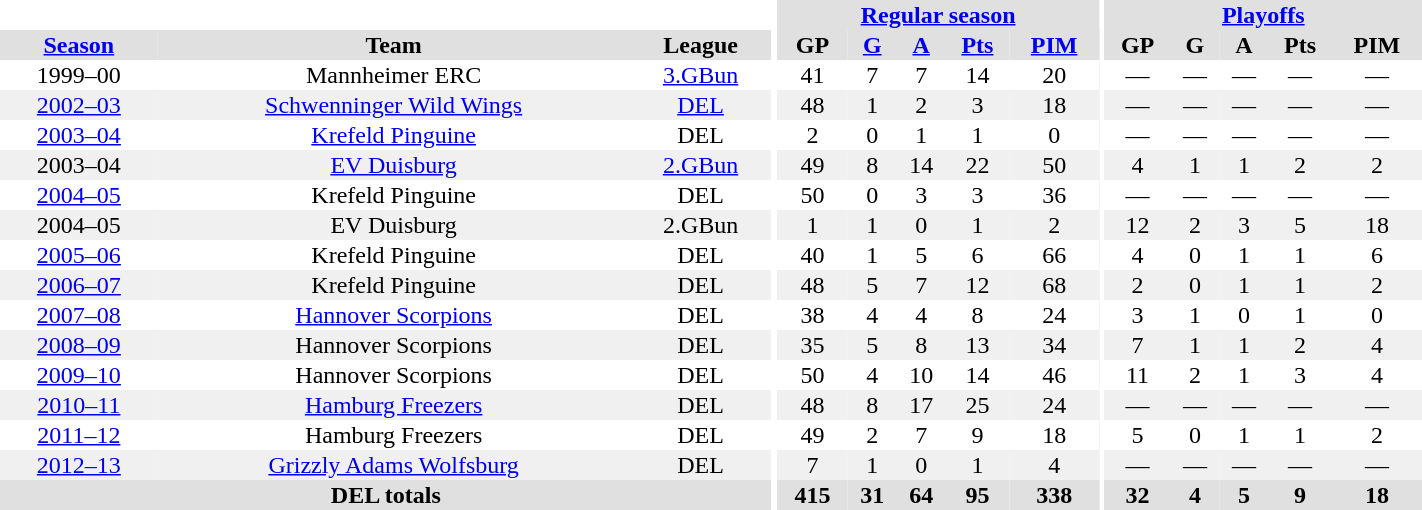<table border="0" cellpadding="1" cellspacing="0" style="text-align:center; width:75%">
<tr bgcolor="#e0e0e0">
<th colspan="3" bgcolor="#ffffff"></th>
<th rowspan="99" bgcolor="#ffffff"></th>
<th colspan="5"><a href='#'>Regular season</a></th>
<th rowspan="99" bgcolor="#ffffff"></th>
<th colspan="5"><a href='#'>Playoffs</a></th>
</tr>
<tr bgcolor="#e0e0e0">
<th><a href='#'>Season</a></th>
<th>Team</th>
<th>League</th>
<th>GP</th>
<th><a href='#'>G</a></th>
<th><a href='#'>A</a></th>
<th><a href='#'>Pts</a></th>
<th><a href='#'>PIM</a></th>
<th>GP</th>
<th>G</th>
<th>A</th>
<th>Pts</th>
<th>PIM</th>
</tr>
<tr ALIGN="center">
<td>1999–00</td>
<td>Mannheimer ERC</td>
<td><a href='#'>3.GBun</a></td>
<td>41</td>
<td>7</td>
<td>7</td>
<td>14</td>
<td>20</td>
<td>—</td>
<td>—</td>
<td>—</td>
<td>—</td>
<td>—</td>
</tr>
<tr ALIGN="center" bgcolor="#f0f0f0">
<td><a href='#'>2002–03</a></td>
<td><a href='#'>Schwenninger Wild Wings</a></td>
<td><a href='#'>DEL</a></td>
<td>48</td>
<td>1</td>
<td>2</td>
<td>3</td>
<td>18</td>
<td>—</td>
<td>—</td>
<td>—</td>
<td>—</td>
<td>—</td>
</tr>
<tr ALIGN="center">
<td><a href='#'>2003–04</a></td>
<td><a href='#'>Krefeld Pinguine</a></td>
<td>DEL</td>
<td>2</td>
<td>0</td>
<td>1</td>
<td>1</td>
<td>0</td>
<td>—</td>
<td>—</td>
<td>—</td>
<td>—</td>
<td>—</td>
</tr>
<tr ALIGN="center" bgcolor="#f0f0f0">
<td>2003–04</td>
<td><a href='#'>EV Duisburg</a></td>
<td><a href='#'>2.GBun</a></td>
<td>49</td>
<td>8</td>
<td>14</td>
<td>22</td>
<td>50</td>
<td>4</td>
<td>1</td>
<td>1</td>
<td>2</td>
<td>2</td>
</tr>
<tr ALIGN="center">
<td><a href='#'>2004–05</a></td>
<td>Krefeld Pinguine</td>
<td>DEL</td>
<td>50</td>
<td>0</td>
<td>3</td>
<td>3</td>
<td>36</td>
<td>—</td>
<td>—</td>
<td>—</td>
<td>—</td>
<td>—</td>
</tr>
<tr ALIGN="center" bgcolor="#f0f0f0">
<td>2004–05</td>
<td>EV Duisburg</td>
<td>2.GBun</td>
<td>1</td>
<td>1</td>
<td>0</td>
<td>1</td>
<td>2</td>
<td>12</td>
<td>2</td>
<td>3</td>
<td>5</td>
<td>18</td>
</tr>
<tr ALIGN="center">
<td><a href='#'>2005–06</a></td>
<td>Krefeld Pinguine</td>
<td>DEL</td>
<td>40</td>
<td>1</td>
<td>5</td>
<td>6</td>
<td>66</td>
<td>4</td>
<td>0</td>
<td>1</td>
<td>1</td>
<td>6</td>
</tr>
<tr ALIGN="center" bgcolor="#f0f0f0">
<td><a href='#'>2006–07</a></td>
<td>Krefeld Pinguine</td>
<td>DEL</td>
<td>48</td>
<td>5</td>
<td>7</td>
<td>12</td>
<td>68</td>
<td>2</td>
<td>0</td>
<td>1</td>
<td>1</td>
<td>2</td>
</tr>
<tr ALIGN="center">
<td><a href='#'>2007–08</a></td>
<td><a href='#'>Hannover Scorpions</a></td>
<td>DEL</td>
<td>38</td>
<td>4</td>
<td>4</td>
<td>8</td>
<td>24</td>
<td>3</td>
<td>1</td>
<td>0</td>
<td>1</td>
<td>0</td>
</tr>
<tr ALIGN="center" bgcolor="#f0f0f0">
<td><a href='#'>2008–09</a></td>
<td>Hannover Scorpions</td>
<td>DEL</td>
<td>35</td>
<td>5</td>
<td>8</td>
<td>13</td>
<td>34</td>
<td>7</td>
<td>1</td>
<td>1</td>
<td>2</td>
<td>4</td>
</tr>
<tr ALIGN="center">
<td><a href='#'>2009–10</a></td>
<td>Hannover Scorpions</td>
<td>DEL</td>
<td>50</td>
<td>4</td>
<td>10</td>
<td>14</td>
<td>46</td>
<td>11</td>
<td>2</td>
<td>1</td>
<td>3</td>
<td>4</td>
</tr>
<tr ALIGN="center" bgcolor="#f0f0f0">
<td><a href='#'>2010–11</a></td>
<td><a href='#'>Hamburg Freezers</a></td>
<td>DEL</td>
<td>48</td>
<td>8</td>
<td>17</td>
<td>25</td>
<td>24</td>
<td>—</td>
<td>—</td>
<td>—</td>
<td>—</td>
<td>—</td>
</tr>
<tr ALIGN="center">
<td><a href='#'>2011–12</a></td>
<td>Hamburg Freezers</td>
<td>DEL</td>
<td>49</td>
<td>2</td>
<td>7</td>
<td>9</td>
<td>18</td>
<td>5</td>
<td>0</td>
<td>1</td>
<td>1</td>
<td>2</td>
</tr>
<tr ALIGN="center" bgcolor="#f0f0f0">
<td><a href='#'>2012–13</a></td>
<td><a href='#'>Grizzly Adams Wolfsburg</a></td>
<td>DEL</td>
<td>7</td>
<td>1</td>
<td>0</td>
<td>1</td>
<td>4</td>
<td>—</td>
<td>—</td>
<td>—</td>
<td>—</td>
<td>—</td>
</tr>
<tr bgcolor="#e0e0e0">
<th colspan="3">DEL totals</th>
<th>415</th>
<th>31</th>
<th>64</th>
<th>95</th>
<th>338</th>
<th>32</th>
<th>4</th>
<th>5</th>
<th>9</th>
<th>18</th>
</tr>
</table>
